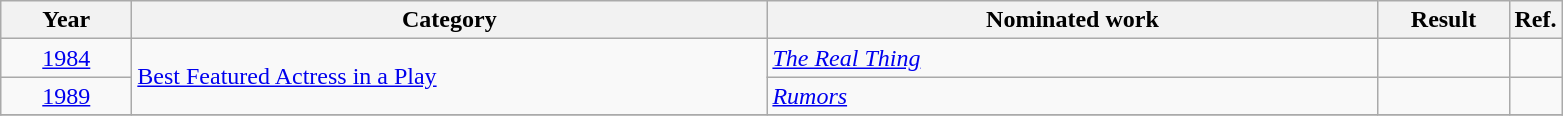<table class=wikitable>
<tr>
<th scope="col" style="width:5em;">Year</th>
<th scope="col" style="width:26em;">Category</th>
<th scope="col" style="width:25em;">Nominated work</th>
<th scope="col" style="width:5em;">Result</th>
<th>Ref.</th>
</tr>
<tr>
<td style="text-align:center;"><a href='#'>1984</a></td>
<td rowspan=2><a href='#'>Best Featured Actress in a Play</a></td>
<td><em><a href='#'>The Real Thing</a></em></td>
<td></td>
<td></td>
</tr>
<tr>
<td style="text-align:center;"><a href='#'>1989</a></td>
<td><em><a href='#'>Rumors</a></em></td>
<td></td>
<td></td>
</tr>
<tr>
</tr>
</table>
